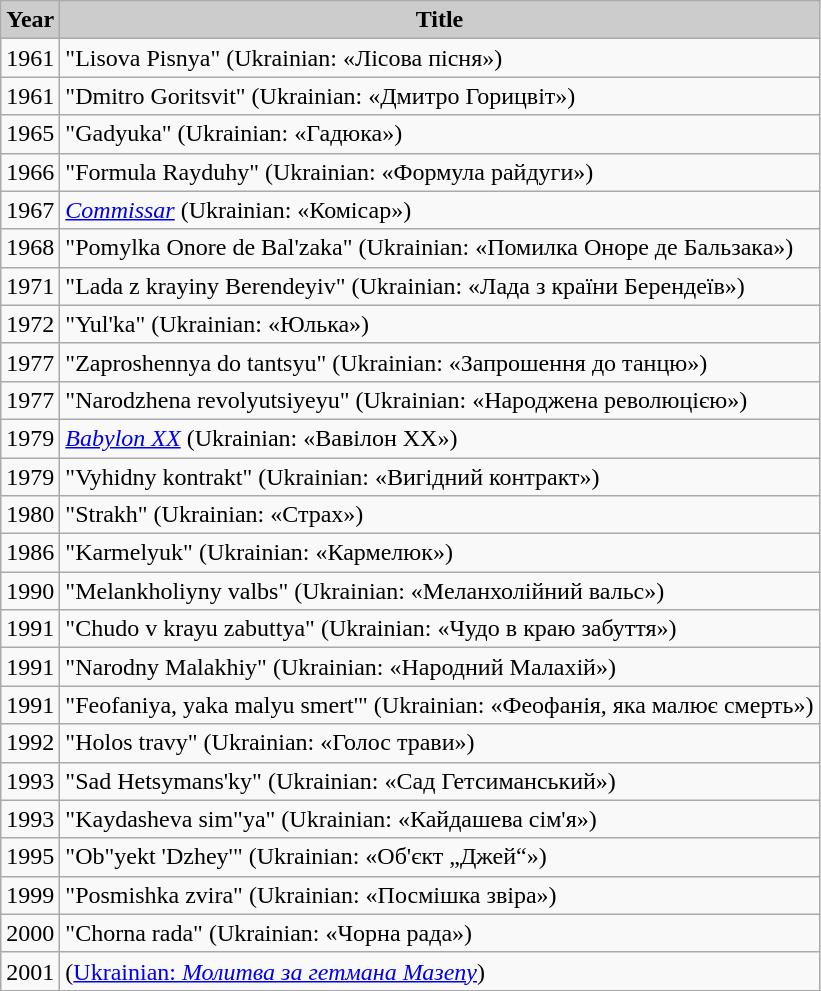<table class="wikitable sortable">
<tr>
<th style="background:#ccc;">Year</th>
<th style="background:#ccc;">Title</th>
</tr>
<tr>
<td>1961</td>
<td>"Lisovа Pisnya" (Ukrainian: «Лісова пісня»)</td>
</tr>
<tr>
<td>1961</td>
<td>"Dmitro Goritsvit" (Ukrainian: «Дмитро Горицвіт»)</td>
</tr>
<tr>
<td>1965</td>
<td>"Gadyuka" (Ukrainian: «Гадюка»)</td>
</tr>
<tr>
<td>1966</td>
<td>"Formula Rayduhy" (Ukrainian: «Формула райдуги»)</td>
</tr>
<tr>
<td>1967</td>
<td><a href='#'><em>Commissar</em></a> (Ukrainian: «Комісар»)</td>
</tr>
<tr>
<td>1968</td>
<td>"Pomylka Onore de Bal'zaka" (Ukrainian: «Помилка Оноре де Бальзака»)</td>
</tr>
<tr>
<td>1971</td>
<td>"Lada z krayiny Berendeyiv" (Ukrainian: «Лада з країни Берендеїв»)</td>
</tr>
<tr>
<td>1972</td>
<td>"Yul'ka" (Ukrainian: «Юлька»)</td>
</tr>
<tr>
<td>1977</td>
<td>"Zaproshennya do tantsyu" (Ukrainian: «Запрошення до танцю»)</td>
</tr>
<tr>
<td>1977</td>
<td>"Narodzhena revolyutsiyeyu" (Ukrainian: «Народжена революцією»)</td>
</tr>
<tr>
<td>1979</td>
<td><em><a href='#'>Babylon XX</a></em> (Ukrainian: «Вавілон ХХ»)</td>
</tr>
<tr>
<td>1979</td>
<td>"Vyhidny kontrakt" (Ukrainian: «Вигідний контракт»)</td>
</tr>
<tr>
<td>1980</td>
<td>"Strakh" (Ukrainian: «Страх»)</td>
</tr>
<tr>
<td>1986</td>
<td>"Karmelyuk" (Ukrainian: «Кармелюк»)</td>
</tr>
<tr>
<td>1990</td>
<td>"Melankholiyny valbs" (Ukrainian: «Меланхолійний вальс»)</td>
</tr>
<tr>
<td>1991</td>
<td>"Chudo v krayu zabuttya" (Ukrainian: «Чудо в краю забуття»)</td>
</tr>
<tr>
<td>1991</td>
<td>"Narodny Malakhiy" (Ukrainian: «Народний Малахій»)</td>
</tr>
<tr>
<td>1991</td>
<td>"Feofaniya, yaka malyu smert'" (Ukrainian: «Феофанія, яка малює смерть»)</td>
</tr>
<tr>
<td>1992</td>
<td>"Holos travy" (Ukrainian: «Голос трави»)</td>
</tr>
<tr>
<td>1993</td>
<td>"Sad Hetsymans'ky" (Ukrainian: «Сад Гетсиманський»)</td>
</tr>
<tr>
<td>1993</td>
<td>"Kaydasheva sim"ya" (Ukrainian: «Кайдашева сім'я»)</td>
</tr>
<tr>
<td>1995</td>
<td>"Ob"yekt 'Dzhey'" (Ukrainian: «Об'єкт „Джей“»)</td>
</tr>
<tr>
<td>1999</td>
<td>"Posmishka zvira" (Ukrainian: «Посмішка звіра»)</td>
</tr>
<tr>
<td>2000</td>
<td>"Chorna rada" (Ukrainian: «Чорна рада»)</td>
</tr>
<tr>
<td>2001</td>
<td><em></em> (<a href='#'>Ukrainian: <em>Молитва за гетмана Мазепу</em></a>)</td>
</tr>
</table>
